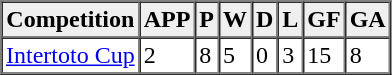<table border="1" cellspacing="0" cellpadding="2">
<tr ---->
<th style="background:#efefef;">Competition</th>
<th style="background:#efefef;">APP</th>
<th style="background:#efefef;">P</th>
<th style="background:#efefef;">W</th>
<th style="background:#efefef;">D</th>
<th style="background:#efefef;">L</th>
<th style="background:#efefef;">GF</th>
<th style="background:#efefef;">GA</th>
</tr>
<tr ---->
<td><a href='#'>Intertoto Cup</a></td>
<td>2</td>
<td>8</td>
<td>5</td>
<td>0</td>
<td>3</td>
<td>15</td>
<td>8</td>
</tr>
</table>
